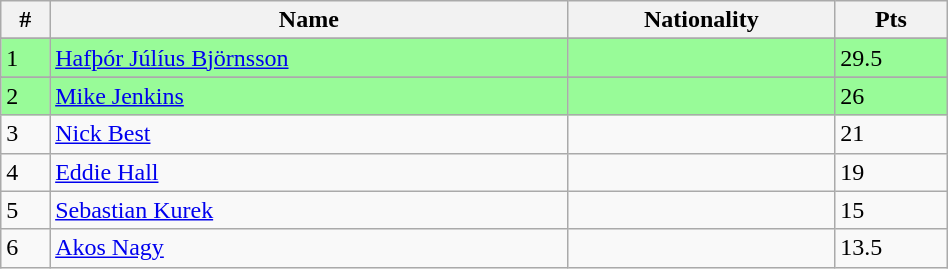<table class="wikitable" style="display: inline-table; width: 50%;">
<tr>
<th>#</th>
<th>Name</th>
<th>Nationality</th>
<th>Pts</th>
</tr>
<tr>
</tr>
<tr style="background:palegreen;">
<td>1</td>
<td><a href='#'>Hafþór Júlíus Björnsson</a></td>
<td></td>
<td>29.5</td>
</tr>
<tr>
</tr>
<tr style="background:palegreen;">
<td>2</td>
<td><a href='#'>Mike Jenkins</a></td>
<td></td>
<td>26</td>
</tr>
<tr>
<td>3</td>
<td><a href='#'>Nick Best</a></td>
<td></td>
<td>21</td>
</tr>
<tr>
<td>4</td>
<td><a href='#'>Eddie Hall</a></td>
<td></td>
<td>19</td>
</tr>
<tr>
<td>5</td>
<td><a href='#'>Sebastian Kurek</a></td>
<td></td>
<td>15</td>
</tr>
<tr>
<td>6</td>
<td><a href='#'>Akos Nagy</a></td>
<td></td>
<td>13.5</td>
</tr>
</table>
